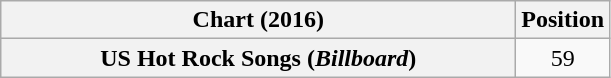<table class="wikitable plainrowheaders" style="text-align:center;">
<tr>
<th scope="col" style="width:21em;">Chart (2016)</th>
<th scope="col">Position</th>
</tr>
<tr>
<th scope="row">US Hot Rock Songs (<em>Billboard</em>)</th>
<td>59</td>
</tr>
</table>
